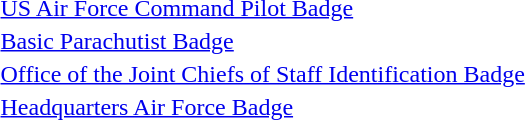<table>
<tr>
<td></td>
<td><a href='#'>US Air Force Command Pilot Badge</a></td>
</tr>
<tr>
<td></td>
<td><a href='#'>Basic Parachutist Badge</a></td>
</tr>
<tr>
<td></td>
<td><a href='#'>Office of the Joint Chiefs of Staff Identification Badge</a></td>
</tr>
<tr>
<td></td>
<td><a href='#'>Headquarters Air Force Badge</a></td>
</tr>
</table>
